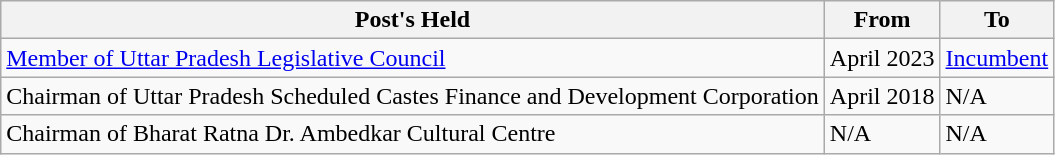<table class="wikitable">
<tr>
<th>Post's Held</th>
<th>From</th>
<th>To</th>
</tr>
<tr>
<td><a href='#'>Member of Uttar Pradesh Legislative Council</a></td>
<td>April 2023</td>
<td><a href='#'>Incumbent</a></td>
</tr>
<tr>
<td>Chairman of Uttar Pradesh Scheduled Castes Finance and Development Corporation</td>
<td>April 2018</td>
<td>N/A</td>
</tr>
<tr>
<td>Chairman of Bharat Ratna Dr. Ambedkar Cultural Centre</td>
<td>N/A</td>
<td>N/A</td>
</tr>
</table>
